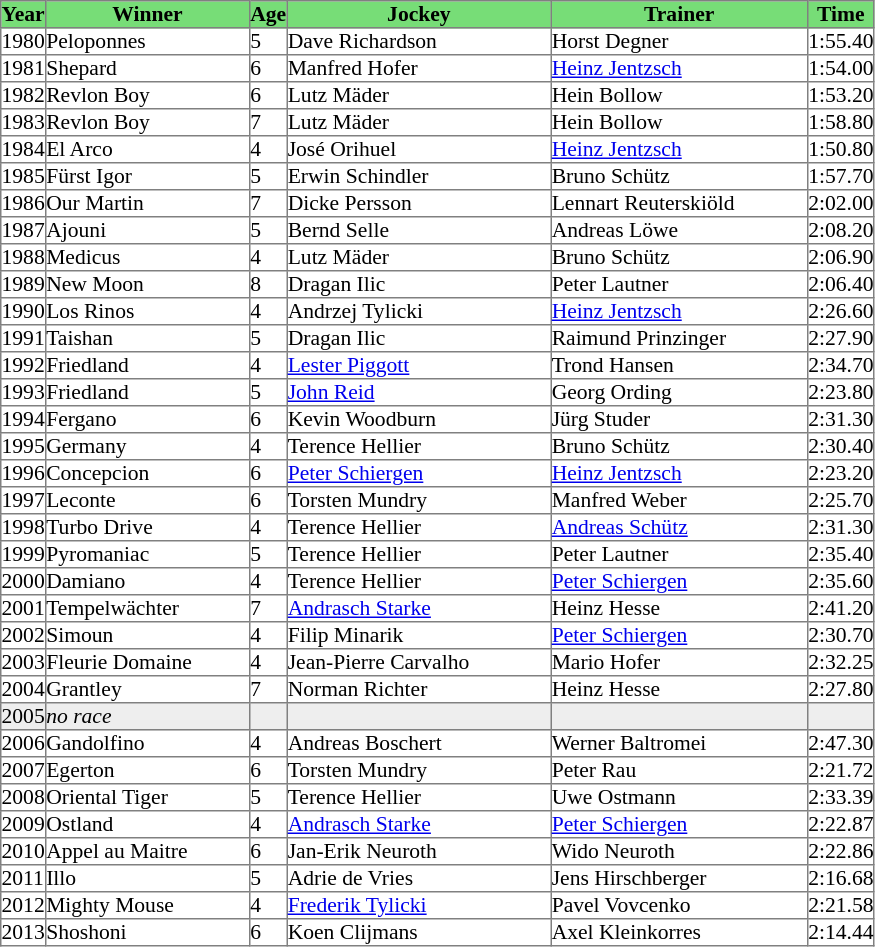<table class = "sortable" | border="1" cellpadding="0" style="border-collapse: collapse; font-size:90%">
<tr bgcolor="#77dd77" align="center">
<th>Year</th>
<th>Winner</th>
<th>Age</th>
<th>Jockey</th>
<th>Trainer</th>
<th>Time</th>
</tr>
<tr>
<td>1980</td>
<td width=135px>Peloponnes</td>
<td>5</td>
<td width=175px>Dave Richardson</td>
<td width=170px>Horst Degner</td>
<td>1:55.40</td>
</tr>
<tr>
<td>1981</td>
<td>Shepard</td>
<td>6</td>
<td>Manfred Hofer</td>
<td><a href='#'>Heinz Jentzsch</a></td>
<td>1:54.00</td>
</tr>
<tr>
<td>1982</td>
<td>Revlon Boy</td>
<td>6</td>
<td>Lutz Mäder</td>
<td>Hein Bollow</td>
<td>1:53.20</td>
</tr>
<tr>
<td>1983</td>
<td>Revlon Boy</td>
<td>7</td>
<td>Lutz Mäder</td>
<td>Hein Bollow</td>
<td>1:58.80</td>
</tr>
<tr>
<td>1984</td>
<td>El Arco</td>
<td>4</td>
<td>José Orihuel</td>
<td><a href='#'>Heinz Jentzsch</a></td>
<td>1:50.80</td>
</tr>
<tr>
<td>1985</td>
<td>Fürst Igor</td>
<td>5</td>
<td>Erwin Schindler</td>
<td>Bruno Schütz</td>
<td>1:57.70</td>
</tr>
<tr>
<td>1986</td>
<td>Our Martin</td>
<td>7</td>
<td>Dicke Persson</td>
<td>Lennart Reuterskiöld</td>
<td>2:02.00</td>
</tr>
<tr>
<td>1987</td>
<td>Ajouni</td>
<td>5</td>
<td>Bernd Selle</td>
<td>Andreas Löwe</td>
<td>2:08.20</td>
</tr>
<tr>
<td>1988</td>
<td>Medicus</td>
<td>4</td>
<td>Lutz Mäder</td>
<td>Bruno Schütz</td>
<td>2:06.90</td>
</tr>
<tr>
<td>1989</td>
<td>New Moon</td>
<td>8</td>
<td>Dragan Ilic</td>
<td>Peter Lautner</td>
<td>2:06.40</td>
</tr>
<tr>
<td>1990</td>
<td>Los Rinos</td>
<td>4</td>
<td>Andrzej Tylicki</td>
<td><a href='#'>Heinz Jentzsch</a></td>
<td>2:26.60</td>
</tr>
<tr>
<td>1991</td>
<td>Taishan</td>
<td>5</td>
<td>Dragan Ilic</td>
<td>Raimund Prinzinger</td>
<td>2:27.90</td>
</tr>
<tr>
<td>1992</td>
<td>Friedland</td>
<td>4</td>
<td><a href='#'>Lester Piggott</a></td>
<td>Trond Hansen</td>
<td>2:34.70</td>
</tr>
<tr>
<td>1993</td>
<td>Friedland</td>
<td>5</td>
<td><a href='#'>John Reid</a></td>
<td>Georg Ording</td>
<td>2:23.80</td>
</tr>
<tr>
<td>1994</td>
<td>Fergano</td>
<td>6</td>
<td>Kevin Woodburn</td>
<td>Jürg Studer</td>
<td>2:31.30</td>
</tr>
<tr>
<td>1995</td>
<td>Germany</td>
<td>4</td>
<td>Terence Hellier</td>
<td>Bruno Schütz</td>
<td>2:30.40</td>
</tr>
<tr>
<td>1996</td>
<td>Concepcion</td>
<td>6</td>
<td><a href='#'>Peter Schiergen</a></td>
<td><a href='#'>Heinz Jentzsch</a></td>
<td>2:23.20</td>
</tr>
<tr>
<td>1997</td>
<td>Leconte</td>
<td>6</td>
<td>Torsten Mundry</td>
<td>Manfred Weber</td>
<td>2:25.70</td>
</tr>
<tr>
<td>1998</td>
<td>Turbo Drive</td>
<td>4</td>
<td>Terence Hellier</td>
<td><a href='#'>Andreas Schütz</a></td>
<td>2:31.30</td>
</tr>
<tr>
<td>1999</td>
<td>Pyromaniac</td>
<td>5</td>
<td>Terence Hellier</td>
<td>Peter Lautner</td>
<td>2:35.40</td>
</tr>
<tr>
<td>2000</td>
<td>Damiano</td>
<td>4</td>
<td>Terence Hellier</td>
<td><a href='#'>Peter Schiergen</a></td>
<td>2:35.60</td>
</tr>
<tr>
<td>2001</td>
<td>Tempelwächter</td>
<td>7</td>
<td><a href='#'>Andrasch Starke</a></td>
<td>Heinz Hesse</td>
<td>2:41.20</td>
</tr>
<tr>
<td>2002</td>
<td>Simoun</td>
<td>4</td>
<td>Filip Minarik</td>
<td><a href='#'>Peter Schiergen</a></td>
<td>2:30.70</td>
</tr>
<tr>
<td>2003</td>
<td>Fleurie Domaine</td>
<td>4</td>
<td>Jean-Pierre Carvalho</td>
<td>Mario Hofer</td>
<td>2:32.25</td>
</tr>
<tr>
<td>2004</td>
<td>Grantley</td>
<td>7</td>
<td>Norman Richter</td>
<td>Heinz Hesse</td>
<td>2:27.80</td>
</tr>
<tr bgcolor="#eeeeee">
<td>2005</td>
<td><em>no race</em></td>
<td></td>
<td></td>
<td></td>
<td></td>
</tr>
<tr>
<td>2006</td>
<td>Gandolfino </td>
<td>4</td>
<td>Andreas Boschert</td>
<td>Werner Baltromei</td>
<td>2:47.30</td>
</tr>
<tr>
<td>2007</td>
<td>Egerton</td>
<td>6</td>
<td>Torsten Mundry</td>
<td>Peter Rau</td>
<td>2:21.72</td>
</tr>
<tr>
<td>2008</td>
<td>Oriental Tiger</td>
<td>5</td>
<td>Terence Hellier</td>
<td>Uwe Ostmann</td>
<td>2:33.39</td>
</tr>
<tr>
<td>2009</td>
<td>Ostland</td>
<td>4</td>
<td><a href='#'>Andrasch Starke</a></td>
<td><a href='#'>Peter Schiergen</a></td>
<td>2:22.87</td>
</tr>
<tr>
<td>2010</td>
<td>Appel au Maitre</td>
<td>6</td>
<td>Jan-Erik Neuroth</td>
<td>Wido Neuroth</td>
<td>2:22.86</td>
</tr>
<tr>
<td>2011</td>
<td>Illo</td>
<td>5</td>
<td>Adrie de Vries</td>
<td>Jens Hirschberger</td>
<td>2:16.68</td>
</tr>
<tr>
<td>2012</td>
<td>Mighty Mouse</td>
<td>4</td>
<td><a href='#'>Frederik Tylicki</a></td>
<td>Pavel Vovcenko</td>
<td>2:21.58</td>
</tr>
<tr>
<td>2013</td>
<td>Shoshoni</td>
<td>6</td>
<td>Koen Clijmans</td>
<td>Axel Kleinkorres</td>
<td>2:14.44</td>
</tr>
</table>
